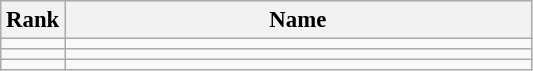<table class="wikitable" style="font-size:95%;">
<tr>
<th>Rank</th>
<th align="left" style="width: 20em">Name</th>
</tr>
<tr>
<td align="center"></td>
<td></td>
</tr>
<tr>
<td align="center"></td>
<td></td>
</tr>
<tr>
<td align="center"></td>
<td></td>
</tr>
</table>
